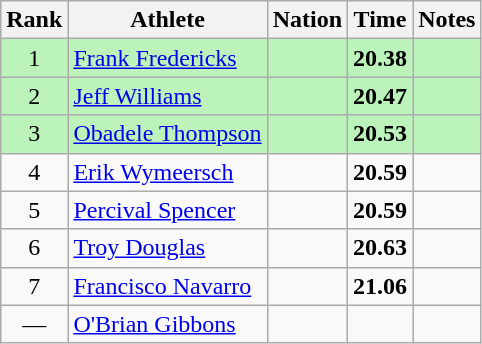<table class="wikitable sortable" style="text-align:center">
<tr>
<th>Rank</th>
<th>Athlete</th>
<th>Nation</th>
<th>Time</th>
<th>Notes</th>
</tr>
<tr style="background:#bbf3bb;">
<td>1</td>
<td align=left><a href='#'>Frank Fredericks</a></td>
<td align=left></td>
<td><strong>20.38</strong></td>
<td></td>
</tr>
<tr style="background:#bbf3bb;">
<td>2</td>
<td align=left><a href='#'>Jeff Williams</a></td>
<td align=left></td>
<td><strong>20.47</strong></td>
<td></td>
</tr>
<tr style="background:#bbf3bb;">
<td>3</td>
<td align=left><a href='#'>Obadele Thompson</a></td>
<td align=left></td>
<td><strong>20.53</strong></td>
<td></td>
</tr>
<tr>
<td>4</td>
<td align=left><a href='#'>Erik Wymeersch</a></td>
<td align=left></td>
<td><strong>20.59</strong></td>
<td></td>
</tr>
<tr>
<td>5</td>
<td align=left><a href='#'>Percival Spencer</a></td>
<td align=left></td>
<td><strong>20.59</strong></td>
<td></td>
</tr>
<tr>
<td>6</td>
<td align=left><a href='#'>Troy Douglas</a></td>
<td align=left></td>
<td><strong>20.63</strong></td>
<td></td>
</tr>
<tr>
<td>7</td>
<td align=left><a href='#'>Francisco Navarro</a></td>
<td align=left></td>
<td><strong>21.06</strong></td>
<td></td>
</tr>
<tr>
<td data-sort-value=8>—</td>
<td align=left><a href='#'>O'Brian Gibbons</a></td>
<td align=left></td>
<td data-sort-value=99.99></td>
<td></td>
</tr>
</table>
